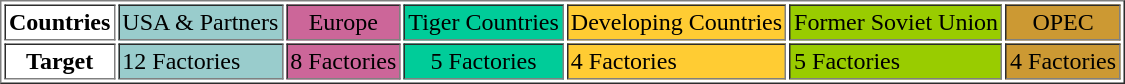<table border="1" cellpadding="2">
<tr>
<td><strong>Countries</strong></td>
<td style="background-color: #99CCCC; text-align:center">USA & Partners</td>
<td style="background-color: #CC6699; text-align:center">Europe</td>
<td style="background-color: #00CC99; text-align:center">Tiger Countries</td>
<td style="background-color: #FFCC33; text-align:center">Developing Countries</td>
<td style="background-color: #99CC00; text-align:center">Former Soviet Union</td>
<td style="background-color: #CC9933; text-align:center">OPEC</td>
</tr>
<tr>
<td style=text-align:center><strong>Target</strong></td>
<td style="background-color: #99CCCC">12 Factories</td>
<td style="background-color: #CC6699; text-align:center">8 Factories</td>
<td style="background-color: #00CC99; text-align:center">5 Factories</td>
<td style="background-color: #FFCC33">4 Factories</td>
<td style="background-color: #99CC00">5 Factories</td>
<td style="background-color: #CC9933">4 Factories</td>
</tr>
</table>
